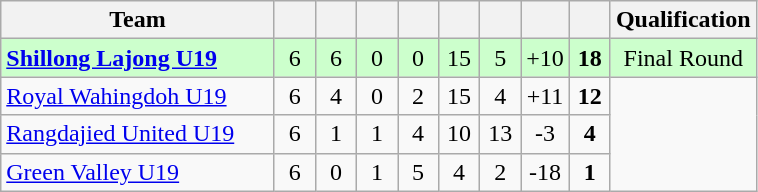<table class="wikitable" style="text-align:center">
<tr>
<th width="175">Team</th>
<th width="20"></th>
<th width="20"></th>
<th width="20"></th>
<th width="20"></th>
<th width="20"></th>
<th width="20"></th>
<th width="20"></th>
<th width="20"></th>
<th width="20">Qualification</th>
</tr>
<tr bgcolor="#ccffcc">
<td align=left><strong><a href='#'>Shillong Lajong U19</a></strong></td>
<td>6</td>
<td>6</td>
<td>0</td>
<td>0</td>
<td>15</td>
<td>5</td>
<td>+10</td>
<td><strong>18</strong></td>
<td>Final Round</td>
</tr>
<tr>
<td align=left><a href='#'>Royal Wahingdoh U19</a></td>
<td>6</td>
<td>4</td>
<td>0</td>
<td>2</td>
<td>15</td>
<td>4</td>
<td>+11</td>
<td><strong>12</strong></td>
</tr>
<tr>
<td align=left><a href='#'>Rangdajied United U19</a></td>
<td>6</td>
<td>1</td>
<td>1</td>
<td>4</td>
<td>10</td>
<td>13</td>
<td>-3</td>
<td><strong>4</strong></td>
</tr>
<tr>
<td align=left><a href='#'>Green Valley U19</a></td>
<td>6</td>
<td>0</td>
<td>1</td>
<td>5</td>
<td>4</td>
<td>2</td>
<td>-18</td>
<td><strong>1</strong></td>
</tr>
</table>
